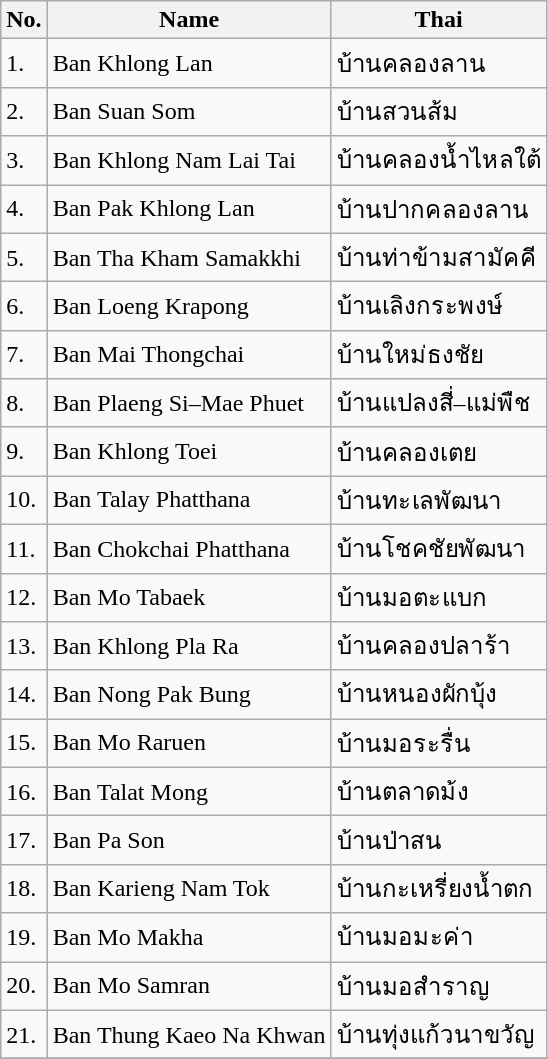<table class="wikitable sortable">
<tr>
<th>No.</th>
<th>Name</th>
<th>Thai</th>
</tr>
<tr>
<td>1.</td>
<td>Ban Khlong Lan</td>
<td>บ้านคลองลาน</td>
</tr>
<tr>
<td>2.</td>
<td>Ban Suan Som</td>
<td>บ้านสวนส้ม</td>
</tr>
<tr>
<td>3.</td>
<td>Ban Khlong Nam Lai Tai</td>
<td>บ้านคลองน้ำไหลใต้</td>
</tr>
<tr>
<td>4.</td>
<td>Ban Pak Khlong Lan</td>
<td>บ้านปากคลองลาน</td>
</tr>
<tr>
<td>5.</td>
<td>Ban Tha Kham Samakkhi</td>
<td>บ้านท่าข้ามสามัคคี</td>
</tr>
<tr>
<td>6.</td>
<td>Ban Loeng Krapong</td>
<td>บ้านเลิงกระพงษ์</td>
</tr>
<tr>
<td>7.</td>
<td>Ban Mai Thongchai</td>
<td>บ้านใหม่ธงชัย</td>
</tr>
<tr>
<td>8.</td>
<td>Ban Plaeng Si–Mae Phuet</td>
<td>บ้านแปลงสี่–แม่พืช</td>
</tr>
<tr>
<td>9.</td>
<td>Ban Khlong Toei</td>
<td>บ้านคลองเตย</td>
</tr>
<tr>
<td>10.</td>
<td>Ban Talay Phatthana</td>
<td>บ้านทะเลพัฒนา</td>
</tr>
<tr>
<td>11.</td>
<td>Ban Chokchai Phatthana</td>
<td>บ้านโชคชัยพัฒนา</td>
</tr>
<tr>
<td>12.</td>
<td>Ban Mo Tabaek</td>
<td>บ้านมอตะแบก</td>
</tr>
<tr>
<td>13.</td>
<td>Ban Khlong Pla Ra</td>
<td>บ้านคลองปลาร้า</td>
</tr>
<tr>
<td>14.</td>
<td>Ban Nong Pak Bung</td>
<td>บ้านหนองผักบุ้ง</td>
</tr>
<tr>
<td>15.</td>
<td>Ban Mo Raruen</td>
<td>บ้านมอระรื่น</td>
</tr>
<tr>
<td>16.</td>
<td>Ban Talat Mong</td>
<td>บ้านตลาดม้ง</td>
</tr>
<tr>
<td>17.</td>
<td>Ban Pa Son</td>
<td>บ้านป่าสน</td>
</tr>
<tr>
<td>18.</td>
<td>Ban Karieng Nam Tok</td>
<td>บ้านกะเหรี่ยงน้ำตก</td>
</tr>
<tr>
<td>19.</td>
<td>Ban Mo Makha</td>
<td>บ้านมอมะค่า</td>
</tr>
<tr>
<td>20.</td>
<td>Ban Mo Samran</td>
<td>บ้านมอสำราญ</td>
</tr>
<tr>
<td>21.</td>
<td>Ban Thung Kaeo Na Khwan</td>
<td>บ้านทุ่งแก้วนาขวัญ</td>
</tr>
<tr>
</tr>
</table>
